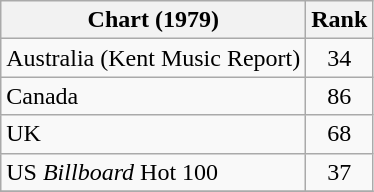<table class="wikitable sortable">
<tr>
<th>Chart (1979)</th>
<th>Rank</th>
</tr>
<tr>
<td>Australia (Kent Music Report)</td>
<td style="text-align:center;">34</td>
</tr>
<tr>
<td>Canada</td>
<td style="text-align:center;">86</td>
</tr>
<tr>
<td>UK</td>
<td style="text-align:center;">68</td>
</tr>
<tr>
<td>US <em>Billboard</em> Hot 100</td>
<td style="text-align:center;">37</td>
</tr>
<tr>
</tr>
</table>
